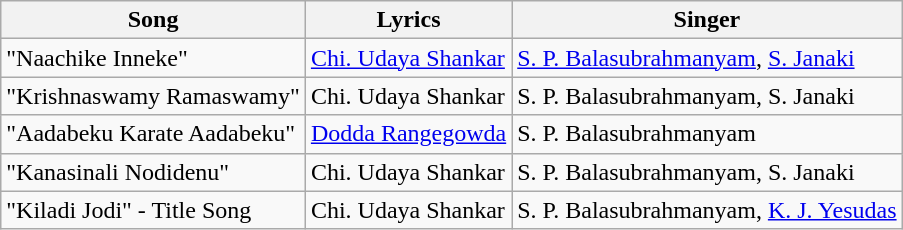<table class="wikitable">
<tr>
<th>Song</th>
<th>Lyrics</th>
<th>Singer</th>
</tr>
<tr>
<td>"Naachike Inneke"</td>
<td><a href='#'>Chi. Udaya Shankar</a></td>
<td><a href='#'>S. P. Balasubrahmanyam</a>, <a href='#'>S. Janaki</a></td>
</tr>
<tr>
<td>"Krishnaswamy Ramaswamy"</td>
<td>Chi. Udaya Shankar</td>
<td>S. P. Balasubrahmanyam, S. Janaki</td>
</tr>
<tr>
<td>"Aadabeku Karate Aadabeku"</td>
<td><a href='#'>Dodda Rangegowda</a></td>
<td>S. P. Balasubrahmanyam</td>
</tr>
<tr>
<td>"Kanasinali Nodidenu"</td>
<td>Chi. Udaya Shankar</td>
<td>S. P. Balasubrahmanyam, S. Janaki</td>
</tr>
<tr>
<td>"Kiladi Jodi" - Title Song</td>
<td>Chi. Udaya Shankar</td>
<td>S. P. Balasubrahmanyam, <a href='#'>K. J. Yesudas</a></td>
</tr>
</table>
